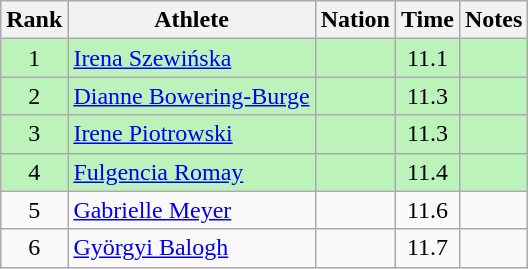<table class="wikitable sortable" style="text-align:center">
<tr>
<th>Rank</th>
<th>Athlete</th>
<th>Nation</th>
<th>Time</th>
<th>Notes</th>
</tr>
<tr bgcolor=bbf3bb>
<td>1</td>
<td align=left><a href='#'>Irena Szewińska</a></td>
<td align=left></td>
<td>11.1</td>
<td></td>
</tr>
<tr bgcolor=bbf3bb>
<td>2</td>
<td align=left><a href='#'>Dianne Bowering-Burge</a></td>
<td align=left></td>
<td>11.3</td>
<td></td>
</tr>
<tr bgcolor=bbf3bb>
<td>3</td>
<td align=left><a href='#'>Irene Piotrowski</a></td>
<td align=left></td>
<td>11.3</td>
<td></td>
</tr>
<tr bgcolor=bbf3bb>
<td>4</td>
<td align=left><a href='#'>Fulgencia Romay</a></td>
<td align=left></td>
<td>11.4</td>
<td></td>
</tr>
<tr>
<td>5</td>
<td align=left><a href='#'>Gabrielle Meyer</a></td>
<td align=left></td>
<td>11.6</td>
<td></td>
</tr>
<tr>
<td>6</td>
<td align=left><a href='#'>Györgyi Balogh</a></td>
<td align=left></td>
<td>11.7</td>
<td></td>
</tr>
</table>
